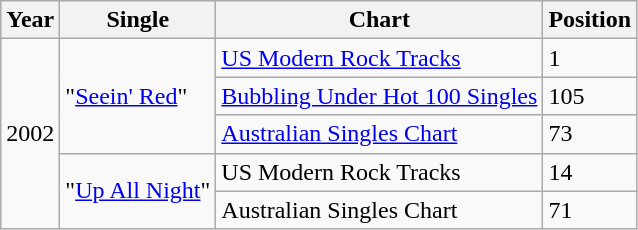<table class="wikitable">
<tr>
<th>Year</th>
<th>Single</th>
<th>Chart</th>
<th>Position</th>
</tr>
<tr>
<td rowspan="5">2002</td>
<td rowspan="3">"<a href='#'>Seein' Red</a>"</td>
<td align="left" valign="top"><a href='#'>US Modern Rock Tracks</a></td>
<td align="left" valign="top">1</td>
</tr>
<tr>
<td align="left" valign="top"><a href='#'>Bubbling Under Hot 100 Singles</a></td>
<td align="left" valign="top">105</td>
</tr>
<tr>
<td align="left" valign="top"><a href='#'>Australian Singles Chart</a></td>
<td align="left" valign="top">73</td>
</tr>
<tr>
<td rowspan="2">"<a href='#'>Up All Night</a>"</td>
<td align="left" valign="top">US Modern Rock Tracks</td>
<td align="left" valign="top">14</td>
</tr>
<tr>
<td align="left" valign="top">Australian Singles Chart</td>
<td align="left" valign="top">71</td>
</tr>
</table>
